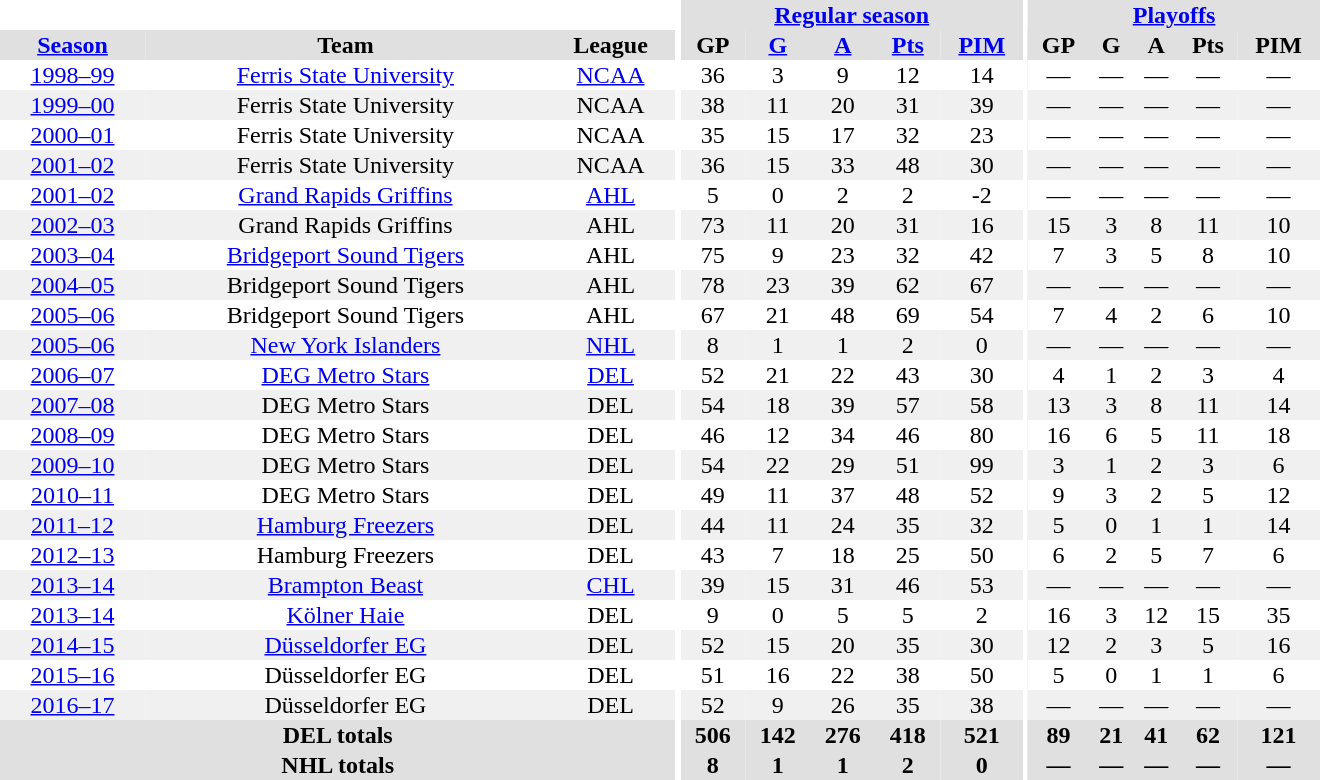<table border="0" cellpadding="1" cellspacing="0" style="text-align:center; width:55em">
<tr bgcolor="#e0e0e0">
<th colspan="3" bgcolor="#ffffff"></th>
<th rowspan="99" bgcolor="#ffffff"></th>
<th colspan="5"><a href='#'>Regular season</a></th>
<th rowspan="99" bgcolor="#ffffff"></th>
<th colspan="5"><a href='#'>Playoffs</a></th>
</tr>
<tr bgcolor="#e0e0e0">
<th><a href='#'>Season</a></th>
<th>Team</th>
<th>League</th>
<th>GP</th>
<th><a href='#'>G</a></th>
<th><a href='#'>A</a></th>
<th><a href='#'>Pts</a></th>
<th><a href='#'>PIM</a></th>
<th>GP</th>
<th>G</th>
<th>A</th>
<th>Pts</th>
<th>PIM</th>
</tr>
<tr align="center">
<td><a href='#'>1998–99</a></td>
<td><a href='#'>Ferris State University</a></td>
<td><a href='#'>NCAA</a></td>
<td>36</td>
<td>3</td>
<td>9</td>
<td>12</td>
<td>14</td>
<td>—</td>
<td>—</td>
<td>—</td>
<td>—</td>
<td>—</td>
</tr>
<tr align="center" bgcolor="#f0f0f0">
<td><a href='#'>1999–00</a></td>
<td>Ferris State University</td>
<td>NCAA</td>
<td>38</td>
<td>11</td>
<td>20</td>
<td>31</td>
<td>39</td>
<td>—</td>
<td>—</td>
<td>—</td>
<td>—</td>
<td>—</td>
</tr>
<tr align="center">
<td><a href='#'>2000–01</a></td>
<td>Ferris State University</td>
<td>NCAA</td>
<td>35</td>
<td>15</td>
<td>17</td>
<td>32</td>
<td>23</td>
<td>—</td>
<td>—</td>
<td>—</td>
<td>—</td>
<td>—</td>
</tr>
<tr align="center" bgcolor="#f0f0f0">
<td><a href='#'>2001–02</a></td>
<td>Ferris State University</td>
<td>NCAA</td>
<td>36</td>
<td>15</td>
<td>33</td>
<td>48</td>
<td>30</td>
<td>—</td>
<td>—</td>
<td>—</td>
<td>—</td>
<td>—</td>
</tr>
<tr align="center">
<td><a href='#'>2001–02</a></td>
<td><a href='#'>Grand Rapids Griffins</a></td>
<td><a href='#'>AHL</a></td>
<td>5</td>
<td>0</td>
<td>2</td>
<td>2</td>
<td>-2</td>
<td>—</td>
<td>—</td>
<td>—</td>
<td>—</td>
<td>—</td>
</tr>
<tr align="center"  bgcolor="#f0f0f0">
<td><a href='#'>2002–03</a></td>
<td>Grand Rapids Griffins</td>
<td>AHL</td>
<td>73</td>
<td>11</td>
<td>20</td>
<td>31</td>
<td>16</td>
<td>15</td>
<td>3</td>
<td>8</td>
<td>11</td>
<td>10</td>
</tr>
<tr align="center">
<td><a href='#'>2003–04</a></td>
<td><a href='#'>Bridgeport Sound Tigers</a></td>
<td>AHL</td>
<td>75</td>
<td>9</td>
<td>23</td>
<td>32</td>
<td>42</td>
<td>7</td>
<td>3</td>
<td>5</td>
<td>8</td>
<td>10</td>
</tr>
<tr align="center" bgcolor="#f0f0f0">
<td><a href='#'>2004–05</a></td>
<td>Bridgeport Sound Tigers</td>
<td>AHL</td>
<td>78</td>
<td>23</td>
<td>39</td>
<td>62</td>
<td>67</td>
<td>—</td>
<td>—</td>
<td>—</td>
<td>—</td>
<td>—</td>
</tr>
<tr align="center">
<td><a href='#'>2005–06</a></td>
<td>Bridgeport Sound Tigers</td>
<td>AHL</td>
<td>67</td>
<td>21</td>
<td>48</td>
<td>69</td>
<td>54</td>
<td>7</td>
<td>4</td>
<td>2</td>
<td>6</td>
<td>10</td>
</tr>
<tr align="center" bgcolor="#f0f0f0">
<td><a href='#'>2005–06</a></td>
<td><a href='#'>New York Islanders</a></td>
<td><a href='#'>NHL</a></td>
<td>8</td>
<td>1</td>
<td>1</td>
<td>2</td>
<td>0</td>
<td>—</td>
<td>—</td>
<td>—</td>
<td>—</td>
<td>—</td>
</tr>
<tr align="center">
<td><a href='#'>2006–07</a></td>
<td><a href='#'>DEG Metro Stars</a></td>
<td><a href='#'>DEL</a></td>
<td>52</td>
<td>21</td>
<td>22</td>
<td>43</td>
<td>30</td>
<td>4</td>
<td>1</td>
<td>2</td>
<td>3</td>
<td>4</td>
</tr>
<tr align="center" bgcolor="#f0f0f0">
<td><a href='#'>2007–08</a></td>
<td>DEG Metro Stars</td>
<td>DEL</td>
<td>54</td>
<td>18</td>
<td>39</td>
<td>57</td>
<td>58</td>
<td>13</td>
<td>3</td>
<td>8</td>
<td>11</td>
<td>14</td>
</tr>
<tr align="center">
<td><a href='#'>2008–09</a></td>
<td>DEG Metro Stars</td>
<td>DEL</td>
<td>46</td>
<td>12</td>
<td>34</td>
<td>46</td>
<td>80</td>
<td>16</td>
<td>6</td>
<td>5</td>
<td>11</td>
<td>18</td>
</tr>
<tr align="center" bgcolor="#f0f0f0">
<td><a href='#'>2009–10</a></td>
<td>DEG Metro Stars</td>
<td>DEL</td>
<td>54</td>
<td>22</td>
<td>29</td>
<td>51</td>
<td>99</td>
<td>3</td>
<td>1</td>
<td>2</td>
<td>3</td>
<td>6</td>
</tr>
<tr align="center">
<td><a href='#'>2010–11</a></td>
<td>DEG Metro Stars</td>
<td>DEL</td>
<td>49</td>
<td>11</td>
<td>37</td>
<td>48</td>
<td>52</td>
<td>9</td>
<td>3</td>
<td>2</td>
<td>5</td>
<td>12</td>
</tr>
<tr align="center" bgcolor="#f0f0f0">
<td><a href='#'>2011–12</a></td>
<td><a href='#'>Hamburg Freezers</a></td>
<td>DEL</td>
<td>44</td>
<td>11</td>
<td>24</td>
<td>35</td>
<td>32</td>
<td>5</td>
<td>0</td>
<td>1</td>
<td>1</td>
<td>14</td>
</tr>
<tr align="center">
<td><a href='#'>2012–13</a></td>
<td>Hamburg Freezers</td>
<td>DEL</td>
<td>43</td>
<td>7</td>
<td>18</td>
<td>25</td>
<td>50</td>
<td>6</td>
<td>2</td>
<td>5</td>
<td>7</td>
<td>6</td>
</tr>
<tr align="center" bgcolor="#f0f0f0">
<td><a href='#'>2013–14</a></td>
<td><a href='#'>Brampton Beast</a></td>
<td><a href='#'>CHL</a></td>
<td>39</td>
<td>15</td>
<td>31</td>
<td>46</td>
<td>53</td>
<td>—</td>
<td>—</td>
<td>—</td>
<td>—</td>
<td>—</td>
</tr>
<tr align="center">
<td><a href='#'>2013–14</a></td>
<td><a href='#'>Kölner Haie</a></td>
<td>DEL</td>
<td>9</td>
<td>0</td>
<td>5</td>
<td>5</td>
<td>2</td>
<td>16</td>
<td>3</td>
<td>12</td>
<td>15</td>
<td>35</td>
</tr>
<tr align="center" bgcolor="#f0f0f0">
<td><a href='#'>2014–15</a></td>
<td><a href='#'>Düsseldorfer EG</a></td>
<td>DEL</td>
<td>52</td>
<td>15</td>
<td>20</td>
<td>35</td>
<td>30</td>
<td>12</td>
<td>2</td>
<td>3</td>
<td>5</td>
<td>16</td>
</tr>
<tr align="center">
<td><a href='#'>2015–16</a></td>
<td>Düsseldorfer EG</td>
<td>DEL</td>
<td>51</td>
<td>16</td>
<td>22</td>
<td>38</td>
<td>50</td>
<td>5</td>
<td>0</td>
<td>1</td>
<td>1</td>
<td>6</td>
</tr>
<tr align="center" bgcolor="#f0f0f0">
<td><a href='#'>2016–17</a></td>
<td>Düsseldorfer EG</td>
<td>DEL</td>
<td>52</td>
<td>9</td>
<td>26</td>
<td>35</td>
<td>38</td>
<td>—</td>
<td>—</td>
<td>—</td>
<td>—</td>
<td>—</td>
</tr>
<tr bgcolor="#e0e0e0">
<th colspan="3">DEL totals</th>
<th>506</th>
<th>142</th>
<th>276</th>
<th>418</th>
<th>521</th>
<th>89</th>
<th>21</th>
<th>41</th>
<th>62</th>
<th>121</th>
</tr>
<tr bgcolor="#e0e0e0">
<th colspan="3">NHL totals</th>
<th>8</th>
<th>1</th>
<th>1</th>
<th>2</th>
<th>0</th>
<th>—</th>
<th>—</th>
<th>—</th>
<th>—</th>
<th>—</th>
</tr>
</table>
